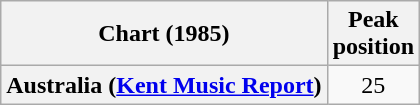<table class="wikitable sortable plainrowheaders">
<tr>
<th>Chart (1985)</th>
<th>Peak<br>position</th>
</tr>
<tr>
<th scope="row">Australia (<a href='#'>Kent Music Report</a>)</th>
<td style="text-align:center;">25</td>
</tr>
</table>
